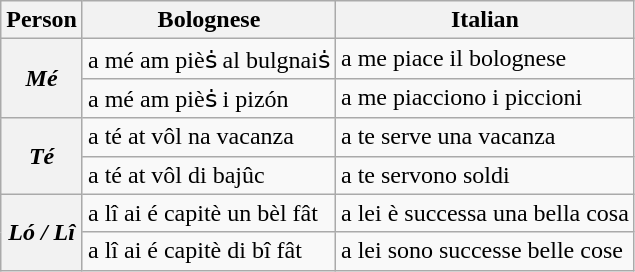<table class="wikitable">
<tr>
<th>Person</th>
<th>Bolognese</th>
<th>Italian</th>
</tr>
<tr>
<th rowspan="2"><em>Mé</em></th>
<td>a mé am pièṡ al bulgnaiṡ</td>
<td>a me piace il bolognese</td>
</tr>
<tr>
<td>a mé am pièṡ i pizón</td>
<td>a me piacciono i piccioni</td>
</tr>
<tr>
<th rowspan="2"><em>Té</em></th>
<td>a té at vôl na vacanza</td>
<td>a te serve una vacanza</td>
</tr>
<tr>
<td>a té at vôl di bajûc</td>
<td>a te servono soldi</td>
</tr>
<tr>
<th rowspan="2"><em>Ló / Lî</em></th>
<td>a lî ai é capitè un bèl fât</td>
<td>a lei è successa una bella cosa</td>
</tr>
<tr>
<td>a lî ai é capitè di bî fât</td>
<td>a lei sono successe belle cose</td>
</tr>
</table>
